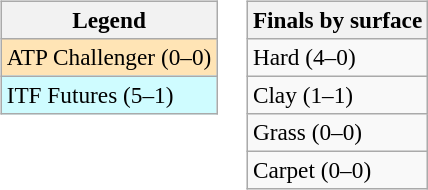<table>
<tr valign=top>
<td><br><table class=wikitable style=font-size:97%>
<tr>
<th>Legend</th>
</tr>
<tr bgcolor=moccasin>
<td>ATP Challenger (0–0)</td>
</tr>
<tr bgcolor=cffcff>
<td>ITF Futures (5–1)</td>
</tr>
</table>
</td>
<td><br><table class=wikitable style=font-size:97%>
<tr>
<th>Finals by surface</th>
</tr>
<tr>
<td>Hard (4–0)</td>
</tr>
<tr>
<td>Clay (1–1)</td>
</tr>
<tr>
<td>Grass (0–0)</td>
</tr>
<tr>
<td>Carpet (0–0)</td>
</tr>
</table>
</td>
</tr>
</table>
